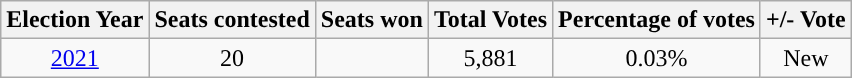<table class="wikitable" style="text-align:center">
<tr>
<th Style="background-color:">Election Year</th>
<th Style="background-color:">Seats contested</th>
<th Style="background-color:">Seats won</th>
<th Style="background-color:">Total Votes</th>
<th Style="background-color:">Percentage of votes</th>
<th Style="background-color:">+/- Vote</th>
</tr>
<tr>
<td><a href='#'>2021</a></td>
<td>20</td>
<td></td>
<td>5,881</td>
<td>0.03%</td>
<td>New</td>
</tr>
</table>
